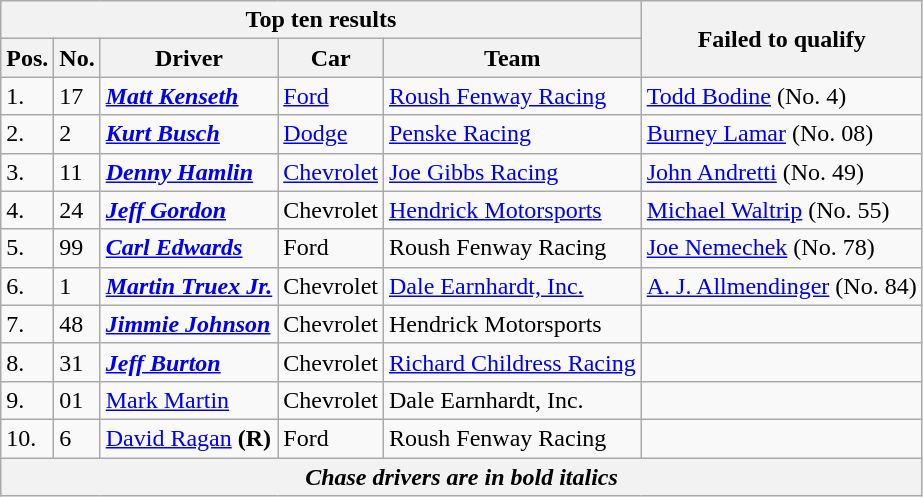<table class="wikitable">
<tr>
<th colspan=5>Top ten results</th>
<th rowspan=2>Failed to qualify</th>
</tr>
<tr>
<th>Pos.</th>
<th>No.</th>
<th>Driver</th>
<th>Car</th>
<th>Team</th>
</tr>
<tr>
<td>1.</td>
<td>17</td>
<td><strong><em><a href='#'>Matt Kenseth</a></em></strong></td>
<td><a href='#'>Ford</a></td>
<td><a href='#'>Roush Fenway Racing</a></td>
<td><a href='#'>Todd Bodine</a> (No. 4)</td>
</tr>
<tr>
<td>2.</td>
<td>2</td>
<td><strong><em><a href='#'>Kurt Busch</a></em></strong></td>
<td><a href='#'>Dodge</a></td>
<td><a href='#'>Penske Racing</a></td>
<td><a href='#'>Burney Lamar</a> (No. 08)</td>
</tr>
<tr>
<td>3.</td>
<td>11</td>
<td><strong><em><a href='#'>Denny Hamlin</a></em></strong></td>
<td><a href='#'>Chevrolet</a></td>
<td><a href='#'>Joe Gibbs Racing</a></td>
<td><a href='#'>John Andretti</a> (No. 49)</td>
</tr>
<tr>
<td>4.</td>
<td>24</td>
<td><strong><em><a href='#'>Jeff Gordon</a></em></strong></td>
<td>Chevrolet</td>
<td><a href='#'>Hendrick Motorsports</a></td>
<td><a href='#'>Michael Waltrip</a> (No. 55)</td>
</tr>
<tr>
<td>5.</td>
<td>99</td>
<td><strong><em><a href='#'>Carl Edwards</a></em></strong></td>
<td>Ford</td>
<td>Roush Fenway Racing</td>
<td><a href='#'>Joe Nemechek</a> (No. 78)</td>
</tr>
<tr>
<td>6.</td>
<td>1</td>
<td><strong><em><a href='#'>Martin Truex Jr.</a></em></strong></td>
<td>Chevrolet</td>
<td><a href='#'>Dale Earnhardt, Inc.</a></td>
<td><a href='#'>A. J. Allmendinger</a> (No. 84)</td>
</tr>
<tr>
<td>7.</td>
<td>48</td>
<td><strong><em><a href='#'>Jimmie Johnson</a></em></strong></td>
<td>Chevrolet</td>
<td>Hendrick Motorsports</td>
<td></td>
</tr>
<tr>
<td>8.</td>
<td>31</td>
<td><strong><em><a href='#'>Jeff Burton</a></em></strong></td>
<td>Chevrolet</td>
<td><a href='#'>Richard Childress Racing</a></td>
<td></td>
</tr>
<tr>
<td>9.</td>
<td>01</td>
<td><a href='#'>Mark Martin</a></td>
<td>Chevrolet</td>
<td>Dale Earnhardt, Inc.</td>
<td></td>
</tr>
<tr>
<td>10.</td>
<td>6</td>
<td><a href='#'>David Ragan</a> <strong>(R)</strong></td>
<td>Ford</td>
<td>Roush Fenway Racing</td>
<td></td>
</tr>
<tr>
<th colspan=6><em> Chase drivers are in <strong>bold italics<strong><em></th>
</tr>
</table>
